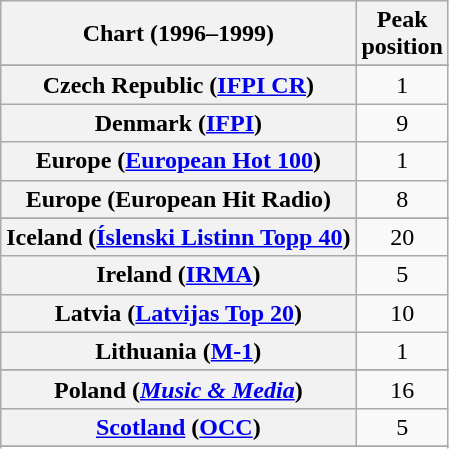<table class="wikitable sortable plainrowheaders" style="text-align:center">
<tr>
<th scope="col">Chart (1996–1999)</th>
<th scope="col">Peak<br>position</th>
</tr>
<tr>
</tr>
<tr>
</tr>
<tr>
</tr>
<tr>
</tr>
<tr>
</tr>
<tr>
<th scope="row">Czech Republic (<a href='#'>IFPI CR</a>)</th>
<td>1</td>
</tr>
<tr>
<th scope="row">Denmark (<a href='#'>IFPI</a>)</th>
<td>9</td>
</tr>
<tr>
<th scope="row">Europe (<a href='#'>European Hot 100</a>)</th>
<td>1</td>
</tr>
<tr>
<th scope="row">Europe (European Hit Radio)</th>
<td>8</td>
</tr>
<tr>
</tr>
<tr>
<th scope="row">Iceland (<a href='#'>Íslenski Listinn Topp 40</a>)</th>
<td>20</td>
</tr>
<tr>
<th scope="row">Ireland (<a href='#'>IRMA</a>)</th>
<td>5</td>
</tr>
<tr>
<th scope="row">Latvia (<a href='#'>Latvijas Top 20</a>)</th>
<td>10</td>
</tr>
<tr>
<th scope="row">Lithuania (<a href='#'>M-1</a>)</th>
<td>1</td>
</tr>
<tr>
</tr>
<tr>
</tr>
<tr>
</tr>
<tr>
</tr>
<tr>
<th scope="row">Poland (<em><a href='#'>Music & Media</a></em>)</th>
<td>16</td>
</tr>
<tr>
<th scope="row"><a href='#'>Scotland</a> (<a href='#'>OCC</a>)</th>
<td>5</td>
</tr>
<tr>
</tr>
<tr>
</tr>
<tr>
</tr>
<tr>
</tr>
<tr>
</tr>
<tr>
</tr>
<tr>
</tr>
<tr>
</tr>
<tr>
</tr>
</table>
